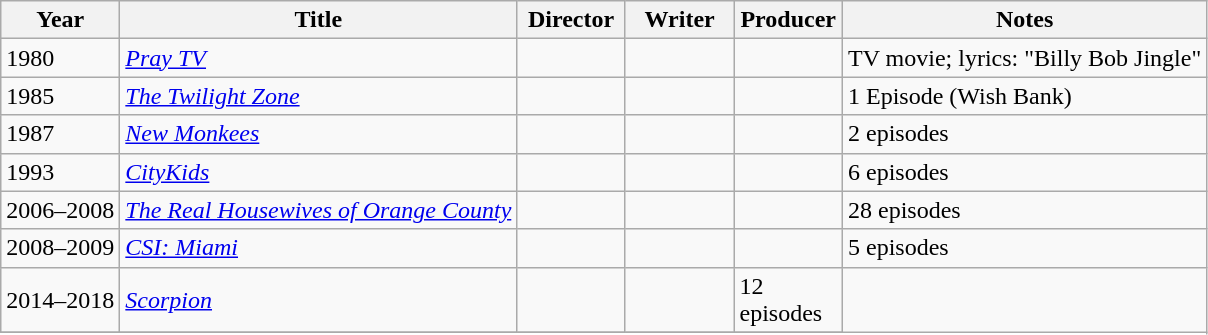<table class="wikitable">
<tr>
<th>Year</th>
<th>Title</th>
<th width=65>Director</th>
<th width=65>Writer</th>
<th width=65>Producer</th>
<th>Notes</th>
</tr>
<tr>
<td>1980</td>
<td><em><a href='#'>Pray TV</a></em></td>
<td></td>
<td></td>
<td></td>
<td>TV movie; lyrics: "Billy Bob Jingle"</td>
</tr>
<tr>
<td>1985</td>
<td><em><a href='#'>The Twilight Zone</a></em></td>
<td></td>
<td></td>
<td></td>
<td>1 Episode (Wish Bank)</td>
</tr>
<tr>
<td>1987</td>
<td><em><a href='#'>New Monkees</a></em></td>
<td></td>
<td></td>
<td></td>
<td>2 episodes</td>
</tr>
<tr>
<td>1993</td>
<td><em><a href='#'>CityKids</a></em></td>
<td></td>
<td></td>
<td></td>
<td>6 episodes</td>
</tr>
<tr>
<td>2006–2008</td>
<td><em><a href='#'>The Real Housewives of Orange County</a></em></td>
<td></td>
<td></td>
<td></td>
<td>28 episodes</td>
</tr>
<tr>
<td>2008–2009</td>
<td><em><a href='#'>CSI: Miami</a></em></td>
<td></td>
<td></td>
<td></td>
<td>5 episodes</td>
</tr>
<tr>
<td>2014–2018</td>
<td><em><a href='#'>Scorpion</a></em></td>
<td></td>
<td></td>
<td>12 episodes</td>
</tr>
<tr>
</tr>
</table>
